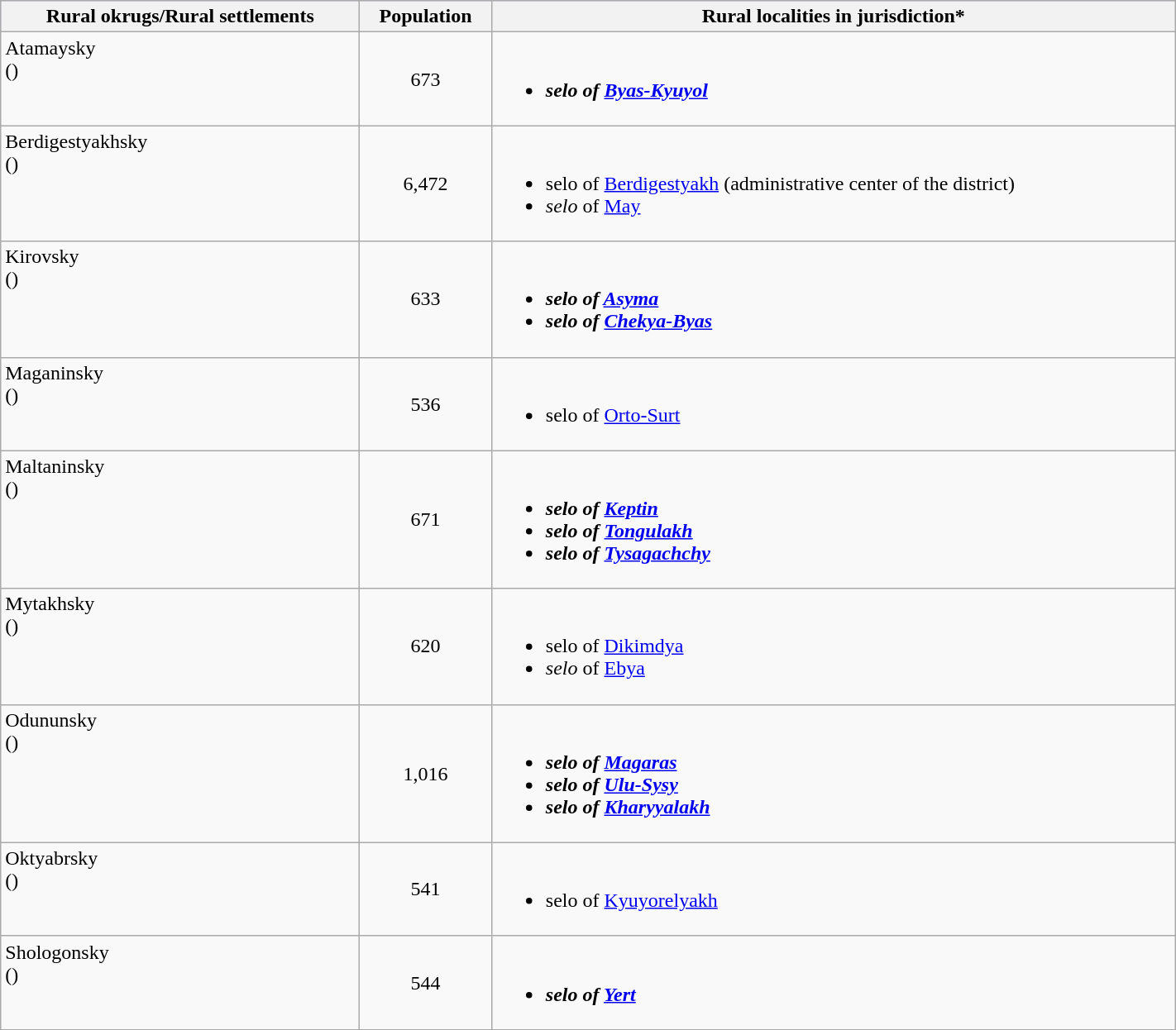<table class="wikitable" style="width:75%">
<tr bgcolor="#CCCCFF" align="left">
<th>Rural okrugs/Rural settlements</th>
<th>Population</th>
<th>Rural localities in jurisdiction*</th>
</tr>
<tr>
<td valign="top">Atamaysky<br>()</td>
<td align="center">673</td>
<td><br><ul><li><strong><em>selo<em> of <a href='#'>Byas-Kyuyol</a><strong></li></ul></td>
</tr>
<tr>
<td valign="top">Berdigestyakhsky<br>()</td>
<td align="center">6,472</td>
<td><br><ul><li></em></strong>selo</em> of <a href='#'>Berdigestyakh</a></strong> (administrative center of the district)</li><li><em>selo</em> of <a href='#'>May</a></li></ul></td>
</tr>
<tr>
<td valign="top">Kirovsky<br>()</td>
<td align="center">633</td>
<td><br><ul><li><strong><em>selo<em> of <a href='#'>Asyma</a><strong></li><li></em>selo<em> of <a href='#'>Chekya-Byas</a></li></ul></td>
</tr>
<tr>
<td valign="top">Maganinsky<br>()</td>
<td align="center">536</td>
<td><br><ul><li></em></strong>selo</em> of <a href='#'>Orto-Surt</a></strong></li></ul></td>
</tr>
<tr>
<td valign="top">Maltaninsky<br>()</td>
<td align="center">671</td>
<td><br><ul><li><strong><em>selo<em> of <a href='#'>Keptin</a><strong></li><li></em>selo<em> of <a href='#'>Tongulakh</a></li><li></em>selo<em> of <a href='#'>Tysagachchy</a></li></ul></td>
</tr>
<tr>
<td valign="top">Mytakhsky<br>()</td>
<td align="center">620</td>
<td><br><ul><li></em></strong>selo</em> of <a href='#'>Dikimdya</a></strong></li><li><em>selo</em> of <a href='#'>Ebya</a></li></ul></td>
</tr>
<tr>
<td valign="top">Odununsky<br>()</td>
<td align="center">1,016</td>
<td><br><ul><li><strong><em>selo<em> of <a href='#'>Magaras</a><strong></li><li></em>selo<em> of <a href='#'>Ulu-Sysy</a></li><li></em>selo<em> of <a href='#'>Kharyyalakh</a></li></ul></td>
</tr>
<tr>
<td valign="top">Oktyabrsky<br>()</td>
<td align="center">541</td>
<td><br><ul><li></em></strong>selo</em> of <a href='#'>Kyuyorelyakh</a></strong></li></ul></td>
</tr>
<tr>
<td valign="top">Shologonsky<br>()</td>
<td align="center">544</td>
<td><br><ul><li><strong><em>selo<em> of <a href='#'>Yert</a><strong></li></ul></td>
</tr>
<tr>
</tr>
</table>
